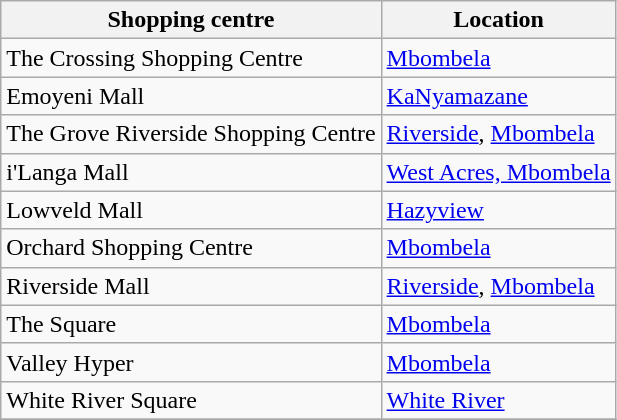<table class="wikitable sortable">
<tr>
<th>Shopping centre</th>
<th>Location</th>
</tr>
<tr>
<td>The Crossing Shopping Centre</td>
<td><a href='#'>Mbombela</a></td>
</tr>
<tr>
<td>Emoyeni Mall</td>
<td><a href='#'>KaNyamazane</a></td>
</tr>
<tr>
<td>The Grove Riverside Shopping Centre</td>
<td><a href='#'>Riverside</a>, <a href='#'>Mbombela</a></td>
</tr>
<tr>
<td>i'Langa Mall</td>
<td><a href='#'>West Acres, Mbombela</a></td>
</tr>
<tr>
<td>Lowveld Mall</td>
<td><a href='#'>Hazyview</a></td>
</tr>
<tr>
<td>Orchard Shopping Centre</td>
<td><a href='#'>Mbombela</a></td>
</tr>
<tr>
<td>Riverside Mall</td>
<td><a href='#'>Riverside</a>, <a href='#'>Mbombela</a></td>
</tr>
<tr>
<td>The Square</td>
<td><a href='#'>Mbombela</a></td>
</tr>
<tr>
<td>Valley Hyper</td>
<td><a href='#'>Mbombela</a></td>
</tr>
<tr>
<td>White River Square</td>
<td><a href='#'>White River</a></td>
</tr>
<tr>
</tr>
</table>
